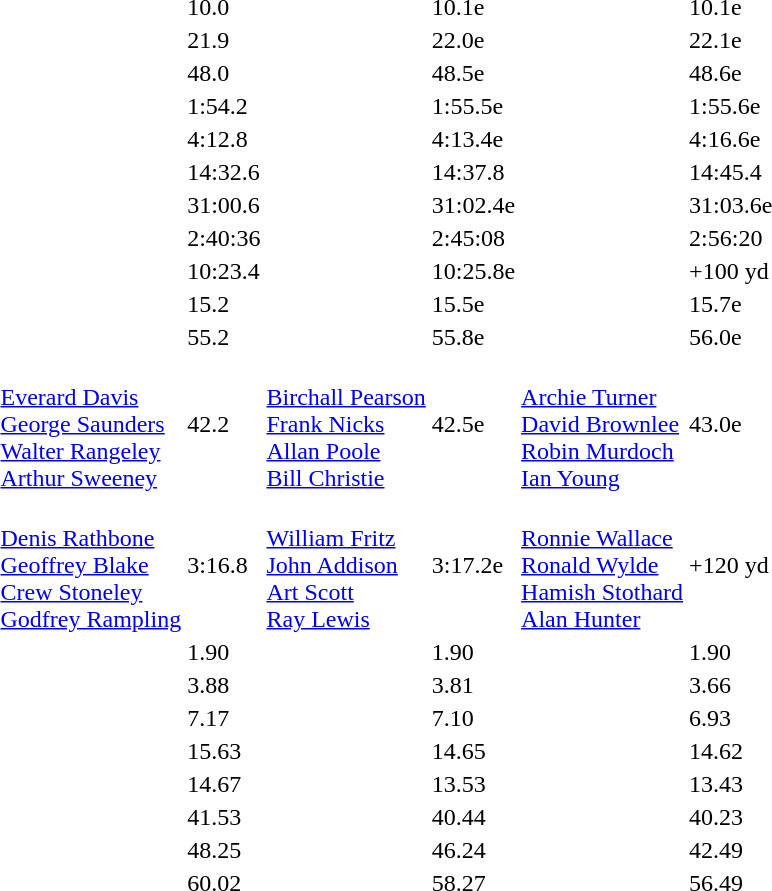<table>
<tr>
</tr>
<tr>
<td></td>
<td></td>
<td>10.0</td>
<td></td>
<td>10.1e</td>
<td></td>
<td>10.1e</td>
</tr>
<tr>
<td></td>
<td></td>
<td>21.9</td>
<td></td>
<td>22.0e</td>
<td></td>
<td>22.1e</td>
</tr>
<tr>
<td></td>
<td></td>
<td>48.0</td>
<td></td>
<td>48.5e</td>
<td></td>
<td>48.6e</td>
</tr>
<tr>
<td></td>
<td></td>
<td>1:54.2</td>
<td></td>
<td>1:55.5e</td>
<td></td>
<td>1:55.6e</td>
</tr>
<tr>
<td></td>
<td></td>
<td>4:12.8</td>
<td></td>
<td>4:13.4e</td>
<td></td>
<td>4:16.6e</td>
</tr>
<tr>
<td></td>
<td></td>
<td>14:32.6</td>
<td></td>
<td>14:37.8</td>
<td></td>
<td>14:45.4</td>
</tr>
<tr>
<td></td>
<td></td>
<td>31:00.6</td>
<td></td>
<td>31:02.4e</td>
<td></td>
<td>31:03.6e</td>
</tr>
<tr>
<td></td>
<td></td>
<td>2:40:36</td>
<td></td>
<td>2:45:08</td>
<td></td>
<td>2:56:20</td>
</tr>
<tr>
<td></td>
<td></td>
<td>10:23.4</td>
<td></td>
<td>10:25.8e</td>
<td></td>
<td>+100 yd</td>
</tr>
<tr>
<td></td>
<td></td>
<td>15.2</td>
<td></td>
<td>15.5e</td>
<td></td>
<td>15.7e</td>
</tr>
<tr>
<td></td>
<td></td>
<td>55.2</td>
<td></td>
<td>55.8e</td>
<td></td>
<td>56.0e</td>
</tr>
<tr>
<td></td>
<td><br><a href='#'>Everard Davis</a><br><a href='#'>George Saunders</a><br><a href='#'>Walter Rangeley</a><br><a href='#'>Arthur Sweeney</a></td>
<td>42.2</td>
<td><br><a href='#'>Birchall Pearson</a><br><a href='#'>Frank Nicks</a><br><a href='#'>Allan Poole</a><br><a href='#'>Bill Christie</a></td>
<td>42.5e</td>
<td><br><a href='#'>Archie Turner</a><br><a href='#'>David Brownlee</a><br><a href='#'>Robin Murdoch</a><br><a href='#'>Ian Young</a></td>
<td>43.0e</td>
</tr>
<tr>
<td></td>
<td><br><a href='#'>Denis Rathbone</a><br><a href='#'>Geoffrey Blake</a><br><a href='#'>Crew Stoneley</a><br><a href='#'>Godfrey Rampling</a></td>
<td>3:16.8</td>
<td><br><a href='#'>William Fritz</a><br><a href='#'>John Addison</a><br><a href='#'>Art Scott</a><br><a href='#'>Ray Lewis</a></td>
<td>3:17.2e</td>
<td><br><a href='#'>Ronnie Wallace</a><br><a href='#'>Ronald Wylde</a><br><a href='#'>Hamish Stothard</a><br><a href='#'>Alan Hunter</a></td>
<td>+120 yd</td>
</tr>
<tr>
<td></td>
<td></td>
<td>1.90</td>
<td></td>
<td>1.90</td>
<td></td>
<td>1.90</td>
</tr>
<tr>
<td></td>
<td></td>
<td>3.88</td>
<td></td>
<td>3.81</td>
<td></td>
<td>3.66</td>
</tr>
<tr>
<td></td>
<td></td>
<td>7.17</td>
<td></td>
<td>7.10</td>
<td></td>
<td>6.93</td>
</tr>
<tr>
<td></td>
<td></td>
<td>15.63</td>
<td></td>
<td>14.65</td>
<td></td>
<td>14.62</td>
</tr>
<tr>
<td></td>
<td></td>
<td>14.67</td>
<td></td>
<td>13.53</td>
<td></td>
<td>13.43</td>
</tr>
<tr>
<td></td>
<td></td>
<td>41.53</td>
<td></td>
<td>40.44</td>
<td></td>
<td>40.23</td>
</tr>
<tr>
<td></td>
<td></td>
<td>48.25</td>
<td></td>
<td>46.24</td>
<td></td>
<td>42.49</td>
</tr>
<tr>
<td></td>
<td></td>
<td>60.02</td>
<td></td>
<td>58.27</td>
<td></td>
<td>56.49</td>
</tr>
</table>
